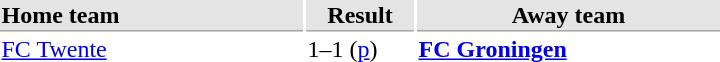<table>
<tr bgcolor="#E4E4E4">
<th style="border-bottom:1px solid #AAAAAA" width="200" align="left">Home team</th>
<th style="border-bottom:1px solid #AAAAAA" width="70" align="center">Result</th>
<th style="border-bottom:1px solid #AAAAAA" width="200">Away team</th>
</tr>
<tr>
<td><a href='#'>FC Twente</a></td>
<td>1–1 (<a href='#'>p</a>)</td>
<td><strong><a href='#'>FC Groningen</a></strong></td>
</tr>
</table>
